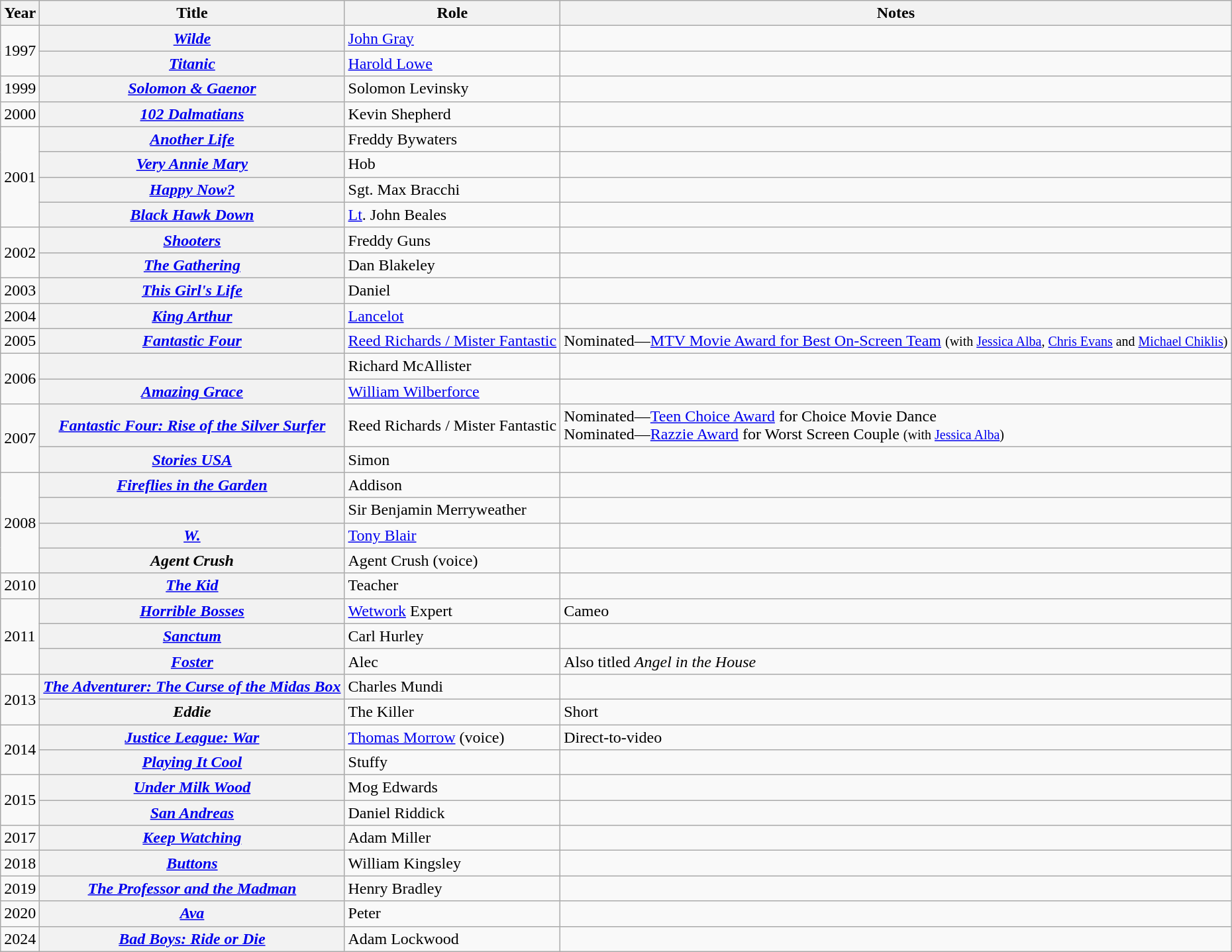<table class="wikitable sortable plainrowheaders">
<tr>
<th scope="col">Year</th>
<th scope="col">Title</th>
<th scope="col">Role</th>
<th scope="col" class="unsortable">Notes</th>
</tr>
<tr>
<td rowspan="2">1997</td>
<th scope="row"><em><a href='#'>Wilde</a></em></th>
<td><a href='#'>John Gray</a></td>
<td></td>
</tr>
<tr>
<th scope="row"><em><a href='#'>Titanic</a></em></th>
<td><a href='#'>Harold Lowe</a></td>
<td></td>
</tr>
<tr>
<td>1999</td>
<th scope="row"><em><a href='#'>Solomon & Gaenor</a></em></th>
<td>Solomon Levinsky</td>
<td></td>
</tr>
<tr>
<td>2000</td>
<th scope="row"><em><a href='#'>102 Dalmatians</a></em></th>
<td>Kevin Shepherd</td>
<td></td>
</tr>
<tr>
<td rowspan="4">2001</td>
<th scope="row"><em><a href='#'>Another Life</a></em></th>
<td>Freddy Bywaters</td>
<td></td>
</tr>
<tr>
<th scope="row"><em><a href='#'>Very Annie Mary</a></em></th>
<td>Hob</td>
<td></td>
</tr>
<tr>
<th scope="row"><em><a href='#'>Happy Now?</a></em></th>
<td>Sgt. Max Bracchi</td>
<td></td>
</tr>
<tr>
<th scope="row"><em><a href='#'>Black Hawk Down</a></em></th>
<td><a href='#'>Lt</a>. John Beales</td>
<td></td>
</tr>
<tr>
<td rowspan="2">2002</td>
<th scope="row"><em><a href='#'>Shooters</a></em></th>
<td>Freddy Guns</td>
<td></td>
</tr>
<tr>
<th scope="row"><em><a href='#'>The Gathering</a></em></th>
<td>Dan Blakeley</td>
<td></td>
</tr>
<tr>
<td>2003</td>
<th scope="row"><em><a href='#'>This Girl's Life</a></em></th>
<td>Daniel</td>
<td></td>
</tr>
<tr>
<td>2004</td>
<th scope="row"><em><a href='#'>King Arthur</a></em></th>
<td><a href='#'>Lancelot</a></td>
<td></td>
</tr>
<tr>
<td>2005</td>
<th scope="row"><em><a href='#'>Fantastic Four</a></em></th>
<td><a href='#'>Reed Richards / Mister Fantastic</a></td>
<td>Nominated—<a href='#'>MTV Movie Award for Best On-Screen Team</a> <small>(with <a href='#'>Jessica Alba</a>, <a href='#'>Chris Evans</a> and <a href='#'>Michael Chiklis</a>)</small></td>
</tr>
<tr>
<td rowspan="2">2006</td>
<th scope="row"><em></em></th>
<td>Richard McAllister</td>
<td></td>
</tr>
<tr>
<th scope="row"><em><a href='#'>Amazing Grace</a></em></th>
<td><a href='#'>William Wilberforce</a></td>
<td></td>
</tr>
<tr>
<td rowspan="2">2007</td>
<th scope="row"><em><a href='#'>Fantastic Four: Rise of the Silver Surfer</a></em></th>
<td>Reed Richards / Mister Fantastic</td>
<td>Nominated—<a href='#'>Teen Choice Award</a> for Choice Movie Dance<br>Nominated—<a href='#'>Razzie Award</a> for Worst Screen Couple <small> (with <a href='#'>Jessica Alba</a>)</small></td>
</tr>
<tr>
<th scope="row"><em><a href='#'>Stories USA</a></em></th>
<td>Simon</td>
<td></td>
</tr>
<tr>
<td rowspan="4">2008</td>
<th scope="row"><em><a href='#'>Fireflies in the Garden</a></em></th>
<td>Addison</td>
<td></td>
</tr>
<tr>
<th scope="row"><em></em></th>
<td>Sir Benjamin Merryweather</td>
<td></td>
</tr>
<tr>
<th scope="row"><em><a href='#'>W.</a></em></th>
<td><a href='#'>Tony Blair</a></td>
<td></td>
</tr>
<tr>
<th scope="row"><em>Agent Crush</em></th>
<td>Agent Crush (voice)</td>
<td></td>
</tr>
<tr>
<td>2010</td>
<th scope="row"><em><a href='#'>The Kid</a></em></th>
<td>Teacher</td>
<td></td>
</tr>
<tr>
<td rowspan="3">2011</td>
<th scope="row"><em><a href='#'>Horrible Bosses</a></em></th>
<td><a href='#'>Wetwork</a> Expert</td>
<td>Cameo</td>
</tr>
<tr>
<th scope="row"><em><a href='#'>Sanctum</a></em></th>
<td>Carl Hurley</td>
<td></td>
</tr>
<tr>
<th scope="row"><em><a href='#'>Foster</a></em></th>
<td>Alec</td>
<td>Also titled <em>Angel in the House</em></td>
</tr>
<tr>
<td rowspan="2">2013</td>
<th scope="row"><em><a href='#'>The Adventurer: The Curse of the Midas Box</a></em></th>
<td>Charles Mundi</td>
<td></td>
</tr>
<tr>
<th scope="row"><em>Eddie</em></th>
<td>The Killer</td>
<td>Short</td>
</tr>
<tr>
<td rowspan="2">2014</td>
<th scope="row"><em><a href='#'>Justice League: War</a></em></th>
<td><a href='#'>Thomas Morrow</a> (voice)</td>
<td>Direct-to-video</td>
</tr>
<tr>
<th scope="row"><em><a href='#'>Playing It Cool</a></em></th>
<td>Stuffy</td>
<td></td>
</tr>
<tr>
<td rowspan="2">2015</td>
<th scope="row"><em><a href='#'>Under Milk Wood</a></em></th>
<td>Mog Edwards</td>
<td></td>
</tr>
<tr>
<th scope="row"><em><a href='#'>San Andreas</a></em></th>
<td>Daniel Riddick</td>
<td></td>
</tr>
<tr>
<td>2017</td>
<th scope="row"><em><a href='#'>Keep Watching</a></em></th>
<td>Adam Miller</td>
<td></td>
</tr>
<tr>
<td>2018</td>
<th scope="row"><em><a href='#'>Buttons</a></em></th>
<td>William Kingsley</td>
<td></td>
</tr>
<tr>
<td>2019</td>
<th scope="row"><em><a href='#'>The Professor and the Madman</a></em></th>
<td>Henry Bradley</td>
<td></td>
</tr>
<tr>
<td>2020</td>
<th scope="row"><em><a href='#'>Ava</a></em></th>
<td>Peter</td>
<td></td>
</tr>
<tr>
<td>2024</td>
<th scope="row"><em><a href='#'>Bad Boys: Ride or Die</a></em></th>
<td>Adam Lockwood</td>
<td></td>
</tr>
</table>
